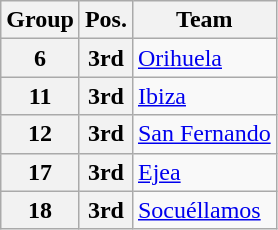<table class="wikitable">
<tr>
<th>Group</th>
<th>Pos.</th>
<th>Team</th>
</tr>
<tr>
<th>6</th>
<th>3rd</th>
<td><a href='#'>Orihuela</a></td>
</tr>
<tr>
<th>11</th>
<th>3rd</th>
<td><a href='#'>Ibiza</a></td>
</tr>
<tr>
<th>12</th>
<th>3rd</th>
<td><a href='#'>San Fernando</a></td>
</tr>
<tr>
<th>17</th>
<th>3rd</th>
<td><a href='#'>Ejea</a></td>
</tr>
<tr>
<th>18</th>
<th>3rd</th>
<td><a href='#'>Socuéllamos</a></td>
</tr>
</table>
